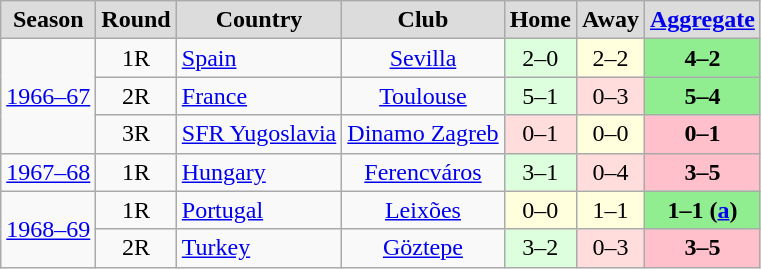<table class="wikitable" style="text-align: center;">
<tr>
<th style="background:#DCDCDC">Season</th>
<th style="background:#DCDCDC">Round</th>
<th style="background:#DCDCDC">Country</th>
<th style="background:#DCDCDC">Club</th>
<th style="background:#DCDCDC">Home</th>
<th style="background:#DCDCDC">Away</th>
<th style="background:#DCDCDC"><a href='#'>Aggregate</a></th>
</tr>
<tr>
<td rowspan="3"><a href='#'>1966–67</a></td>
<td>1R</td>
<td align=left> <a href='#'>Spain</a></td>
<td><a href='#'>Sevilla</a></td>
<td bgcolor="#ddffdd" style="text-align:center;">2–0</td>
<td bgcolor="#ffffdd" style="text-align:center;">2–2</td>
<td bgcolor=lightgreen style="text-align:center;"><strong>4–2</strong></td>
</tr>
<tr>
<td>2R</td>
<td align=left> <a href='#'>France</a></td>
<td><a href='#'>Toulouse</a></td>
<td bgcolor="#ddffdd" style="text-align:center;">5–1</td>
<td bgcolor="#ffdddd" style="text-align:center;">0–3</td>
<td bgcolor=lightgreen style="text-align:center;"><strong>5–4</strong></td>
</tr>
<tr>
<td>3R</td>
<td align=left> <a href='#'>SFR Yugoslavia</a></td>
<td><a href='#'>Dinamo Zagreb</a></td>
<td bgcolor="#ffdddd" style="text-align:center;">0–1</td>
<td bgcolor="#ffffdd" style="text-align:center;">0–0</td>
<td bgcolor=pink style="text-align:center;"><strong>0–1</strong></td>
</tr>
<tr>
<td rowspan="1"><a href='#'>1967–68</a></td>
<td>1R</td>
<td align=left> <a href='#'>Hungary</a></td>
<td><a href='#'>Ferencváros</a></td>
<td bgcolor="#ddffdd" style="text-align:center;">3–1</td>
<td bgcolor="#ffdddd" style="text-align:center;">0–4</td>
<td bgcolor=pink style="text-align:center;"><strong>3–5</strong></td>
</tr>
<tr>
<td rowspan="2"><a href='#'>1968–69</a></td>
<td>1R</td>
<td align=left> <a href='#'>Portugal</a></td>
<td><a href='#'>Leixões</a></td>
<td bgcolor="#ffffdd" style="text-align:center;">0–0</td>
<td bgcolor="#ffffdd" style="text-align:center;">1–1</td>
<td bgcolor=lightgreen style="text-align:center;"><strong>1–1 (<a href='#'>a</a>)</strong></td>
</tr>
<tr>
<td>2R</td>
<td align=left> <a href='#'>Turkey</a></td>
<td><a href='#'>Göztepe</a></td>
<td bgcolor="#ddffdd" style="text-align:center;">3–2</td>
<td bgcolor="#ffdddd" style="text-align:center;">0–3</td>
<td bgcolor=pink style="text-align:center;"><strong>3–5</strong></td>
</tr>
</table>
